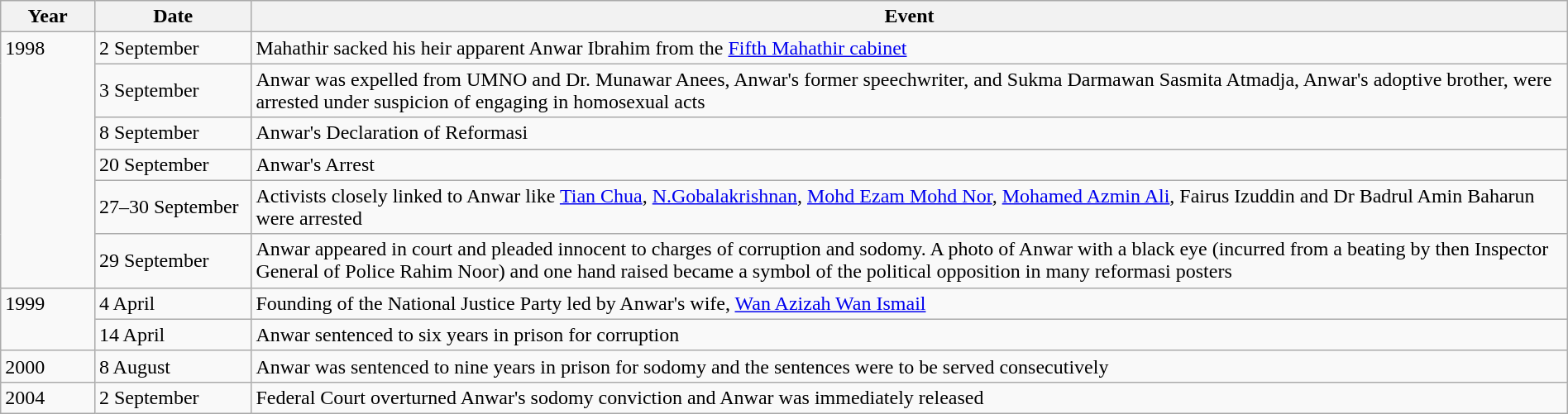<table class="wikitable" style="width:100%;">
<tr>
<th style="width:6%">Year</th>
<th style="width:10%">Date</th>
<th>Event</th>
</tr>
<tr>
<td rowspan="6" style="vertical-align:top;">1998</td>
<td>2 September</td>
<td>Mahathir sacked his heir apparent Anwar Ibrahim from the <a href='#'>Fifth Mahathir cabinet</a></td>
</tr>
<tr>
<td>3 September</td>
<td>Anwar was expelled from UMNO and Dr. Munawar Anees, Anwar's former speechwriter, and Sukma Darmawan Sasmita Atmadja, Anwar's adoptive brother, were arrested under suspicion of engaging in homosexual acts</td>
</tr>
<tr>
<td>8 September</td>
<td>Anwar's Declaration of Reformasi</td>
</tr>
<tr>
<td>20 September</td>
<td>Anwar's Arrest</td>
</tr>
<tr>
<td>27–30 September</td>
<td>Activists closely linked to Anwar like <a href='#'>Tian Chua</a>, <a href='#'>N.Gobalakrishnan</a>, <a href='#'>Mohd Ezam Mohd Nor</a>, <a href='#'>Mohamed Azmin Ali</a>, Fairus Izuddin and Dr Badrul Amin Baharun were arrested</td>
</tr>
<tr>
<td>29 September</td>
<td>Anwar appeared in court and pleaded innocent to charges of corruption and sodomy. A photo of Anwar with a black eye (incurred from a beating by then Inspector General of Police Rahim Noor) and one hand raised became a symbol of the political opposition in many reformasi posters</td>
</tr>
<tr>
<td rowspan="2" style="vertical-align:top;">1999</td>
<td>4 April</td>
<td>Founding of the National Justice Party led by Anwar's wife, <a href='#'>Wan Azizah Wan Ismail</a></td>
</tr>
<tr>
<td>14 April</td>
<td>Anwar sentenced to six years in prison for corruption</td>
</tr>
<tr>
<td rowspan="1" style="vertical-align:top;">2000</td>
<td>8 August</td>
<td>Anwar was sentenced to nine years in prison for sodomy and the sentences were to be served consecutively</td>
</tr>
<tr>
<td rowspan="1" style="vertical-align:top;">2004</td>
<td>2 September</td>
<td>Federal Court overturned Anwar's sodomy conviction and Anwar was immediately released</td>
</tr>
</table>
